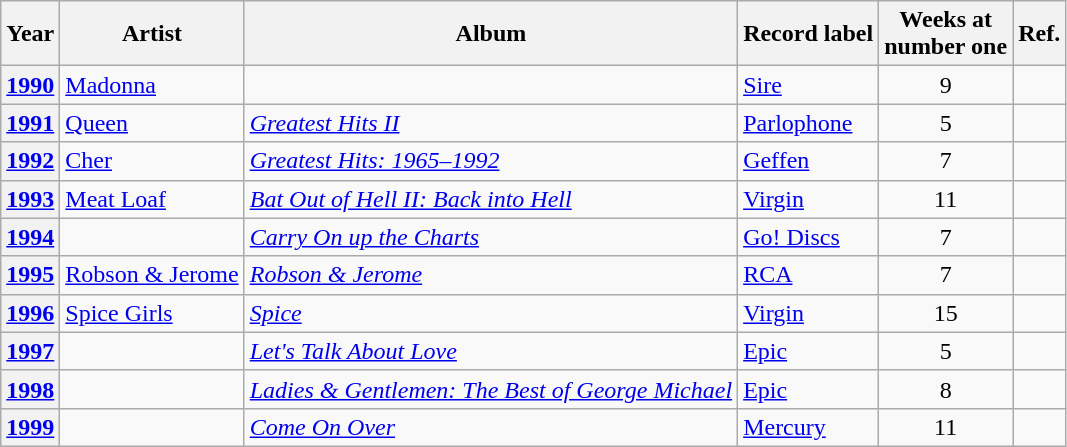<table class="wikitable plainrowheaders sortable">
<tr>
<th scope=col>Year</th>
<th scope=col>Artist</th>
<th scope=col>Album</th>
<th scope=col>Record label</th>
<th scope=col>Weeks at<br>number one</th>
<th scope=col class=unsortable>Ref.</th>
</tr>
<tr>
<th scope=row style="text-align:center;"><a href='#'>1990</a></th>
<td><a href='#'>Madonna</a></td>
<td></td>
<td><a href='#'>Sire</a></td>
<td align=center>9</td>
<td align=center></td>
</tr>
<tr>
<th scope=row style="text-align:center;"><a href='#'>1991</a></th>
<td><a href='#'>Queen</a></td>
<td><em><a href='#'>Greatest Hits II</a></em></td>
<td><a href='#'>Parlophone</a></td>
<td align=center>5</td>
<td align=center></td>
</tr>
<tr>
<th scope=row style="text-align:center;"><a href='#'>1992</a></th>
<td><a href='#'>Cher</a></td>
<td><em><a href='#'>Greatest Hits: 1965–1992</a></em></td>
<td><a href='#'>Geffen</a></td>
<td align=center>7</td>
<td align=center></td>
</tr>
<tr>
<th scope=row style="text-align:center;"><a href='#'>1993</a></th>
<td><a href='#'>Meat Loaf</a></td>
<td><em><a href='#'>Bat Out of Hell II: Back into Hell</a></em></td>
<td><a href='#'>Virgin</a></td>
<td align=center>11</td>
<td align=center></td>
</tr>
<tr>
<th scope=row style="text-align:center;"><a href='#'>1994</a></th>
<td></td>
<td><em><a href='#'>Carry On up the Charts</a></em></td>
<td><a href='#'>Go! Discs</a></td>
<td align=center>7</td>
<td align=center></td>
</tr>
<tr>
<th scope=row style="text-align:center;"><a href='#'>1995</a></th>
<td><a href='#'>Robson & Jerome</a></td>
<td><em><a href='#'>Robson & Jerome</a></em></td>
<td><a href='#'>RCA</a></td>
<td align=center>7</td>
<td align=center></td>
</tr>
<tr>
<th scope=row style="text-align:center;"><a href='#'>1996</a></th>
<td><a href='#'>Spice Girls</a></td>
<td><em><a href='#'>Spice</a></em></td>
<td><a href='#'>Virgin</a></td>
<td align=center>15</td>
<td align=center></td>
</tr>
<tr>
<th scope=row style="text-align:center;"><a href='#'>1997</a></th>
<td></td>
<td><em><a href='#'>Let's Talk About Love</a></em></td>
<td><a href='#'>Epic</a></td>
<td align=center>5</td>
<td align=center></td>
</tr>
<tr>
<th scope=row style="text-align:center;"><a href='#'>1998</a></th>
<td></td>
<td><em><a href='#'>Ladies & Gentlemen: The Best of George Michael</a></em></td>
<td><a href='#'>Epic</a></td>
<td align=center>8</td>
<td align=center></td>
</tr>
<tr>
<th scope=row style="text-align:center;"><a href='#'>1999</a></th>
<td></td>
<td><em><a href='#'>Come On Over</a></em></td>
<td><a href='#'>Mercury</a></td>
<td align=center>11</td>
<td align=center></td>
</tr>
</table>
